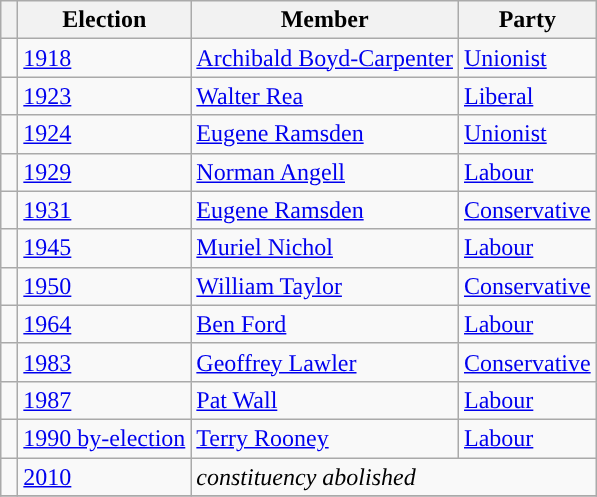<table class=wikitable>
<tr>
<th> </th>
<th>Election</th>
<th>Member</th>
<th>Party</th>
</tr>
<tr>
<td style="color:inherit;background-color: "></td>
<td><a href='#'>1918</a></td>
<td><a href='#'>Archibald Boyd-Carpenter</a></td>
<td><a href='#'>Unionist</a></td>
</tr>
<tr>
<td style="color:inherit;background-color: "></td>
<td><a href='#'>1923</a></td>
<td><a href='#'>Walter Rea</a></td>
<td><a href='#'>Liberal</a></td>
</tr>
<tr>
<td style="color:inherit;background-color: "></td>
<td><a href='#'>1924</a></td>
<td><a href='#'>Eugene Ramsden</a></td>
<td><a href='#'>Unionist</a></td>
</tr>
<tr>
<td style="color:inherit;background-color: "></td>
<td><a href='#'>1929</a></td>
<td><a href='#'>Norman Angell</a></td>
<td><a href='#'>Labour</a></td>
</tr>
<tr>
<td style="color:inherit;background-color: "></td>
<td><a href='#'>1931</a></td>
<td><a href='#'>Eugene Ramsden</a></td>
<td><a href='#'>Conservative</a></td>
</tr>
<tr>
<td style="color:inherit;background-color: "></td>
<td><a href='#'>1945</a></td>
<td><a href='#'>Muriel Nichol</a></td>
<td><a href='#'>Labour</a></td>
</tr>
<tr>
<td style="color:inherit;background-color: "></td>
<td><a href='#'>1950</a></td>
<td><a href='#'>William Taylor</a></td>
<td><a href='#'>Conservative</a></td>
</tr>
<tr>
<td style="color:inherit;background-color: "></td>
<td><a href='#'>1964</a></td>
<td><a href='#'>Ben Ford</a></td>
<td><a href='#'>Labour</a></td>
</tr>
<tr>
<td style="color:inherit;background-color: "></td>
<td><a href='#'>1983</a></td>
<td><a href='#'>Geoffrey Lawler</a></td>
<td><a href='#'>Conservative</a></td>
</tr>
<tr>
<td style="color:inherit;background-color: "></td>
<td><a href='#'>1987</a></td>
<td><a href='#'>Pat Wall</a></td>
<td><a href='#'>Labour</a></td>
</tr>
<tr>
<td style="color:inherit;background-color: "></td>
<td><a href='#'>1990 by-election</a></td>
<td><a href='#'>Terry Rooney</a></td>
<td><a href='#'>Labour</a></td>
</tr>
<tr>
<td></td>
<td><a href='#'>2010</a></td>
<td colspan="2"><em>constituency abolished</em></td>
</tr>
<tr>
</tr>
</table>
